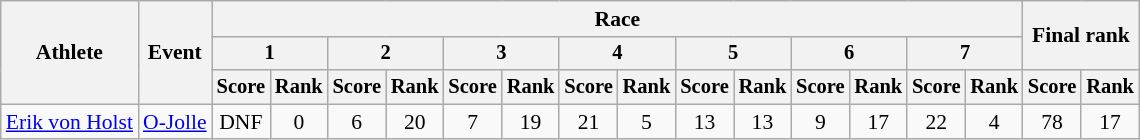<table class="wikitable" style="font-size:90%">
<tr>
<th rowspan="3">Athlete</th>
<th rowspan="3">Event</th>
<th colspan="14">Race</th>
<th rowspan=2 colspan="2">Final rank</th>
</tr>
<tr style="font-size:95%">
<th colspan="2">1</th>
<th colspan="2">2</th>
<th colspan="2">3</th>
<th colspan="2">4</th>
<th colspan="2">5</th>
<th colspan="2">6</th>
<th colspan="2">7</th>
</tr>
<tr style="font-size:95%">
<th>Score</th>
<th>Rank</th>
<th>Score</th>
<th>Rank</th>
<th>Score</th>
<th>Rank</th>
<th>Score</th>
<th>Rank</th>
<th>Score</th>
<th>Rank</th>
<th>Score</th>
<th>Rank</th>
<th>Score</th>
<th>Rank</th>
<th>Score</th>
<th>Rank</th>
</tr>
<tr align=center>
<td align=left><a href='#'>Erik von Holst</a></td>
<td align=left><a href='#'>O-Jolle</a></td>
<td>DNF</td>
<td>0</td>
<td>6</td>
<td>20</td>
<td>7</td>
<td>19</td>
<td>21</td>
<td>5</td>
<td>13</td>
<td>13</td>
<td>9</td>
<td>17</td>
<td>22</td>
<td>4</td>
<td>78</td>
<td>17</td>
</tr>
</table>
